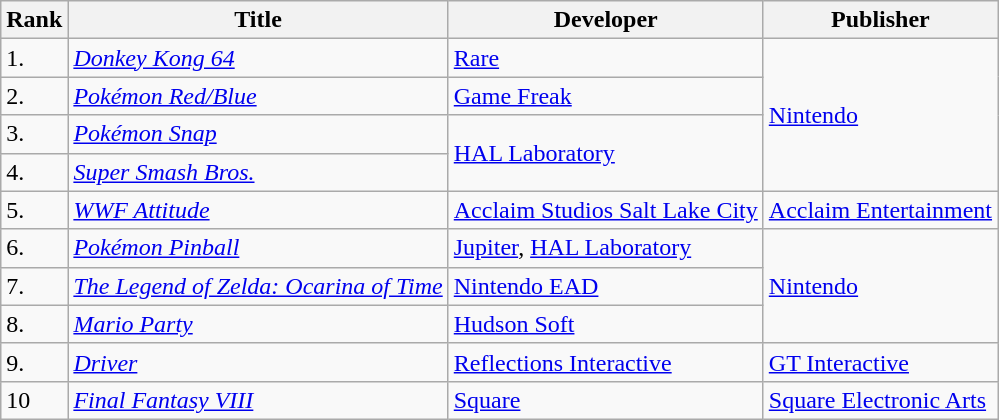<table class="wikitable">
<tr>
<th>Rank</th>
<th>Title</th>
<th>Developer</th>
<th>Publisher</th>
</tr>
<tr>
<td>1.</td>
<td><em><a href='#'>Donkey Kong 64</a></em></td>
<td><a href='#'>Rare</a></td>
<td rowspan="4"><a href='#'>Nintendo</a></td>
</tr>
<tr>
<td>2.</td>
<td><em><a href='#'>Pokémon Red/Blue</a></em></td>
<td><a href='#'>Game Freak</a></td>
</tr>
<tr>
<td>3.</td>
<td><em><a href='#'>Pokémon Snap</a></em></td>
<td rowspan="2"><a href='#'>HAL Laboratory</a></td>
</tr>
<tr>
<td>4.</td>
<td><em><a href='#'>Super Smash Bros.</a></em></td>
</tr>
<tr>
<td>5.</td>
<td><em><a href='#'>WWF Attitude</a></em></td>
<td><a href='#'>Acclaim Studios Salt Lake City</a></td>
<td><a href='#'>Acclaim Entertainment</a></td>
</tr>
<tr>
<td>6.</td>
<td><em><a href='#'>Pokémon Pinball</a></em></td>
<td><a href='#'>Jupiter</a>, <a href='#'>HAL Laboratory</a></td>
<td rowspan="3"><a href='#'>Nintendo</a></td>
</tr>
<tr>
<td>7.</td>
<td><em><a href='#'>The Legend of Zelda: Ocarina of Time</a></em></td>
<td><a href='#'>Nintendo EAD</a></td>
</tr>
<tr>
<td>8.</td>
<td><em><a href='#'>Mario Party</a></em></td>
<td><a href='#'>Hudson Soft</a></td>
</tr>
<tr>
<td>9.</td>
<td><em><a href='#'>Driver</a></em></td>
<td><a href='#'>Reflections Interactive</a></td>
<td><a href='#'>GT Interactive</a></td>
</tr>
<tr>
<td>10</td>
<td><em><a href='#'>Final Fantasy VIII</a></em></td>
<td><a href='#'>Square</a></td>
<td><a href='#'>Square Electronic Arts</a></td>
</tr>
</table>
